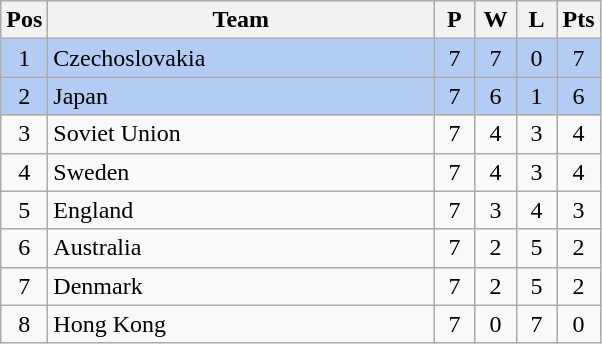<table class="wikitable" style="font-size: 100%">
<tr>
<th width=15>Pos</th>
<th width=250>Team</th>
<th width=20>P</th>
<th width=20>W</th>
<th width=20>L</th>
<th width=20>Pts</th>
</tr>
<tr align=center style="background: #b2ccf4;">
<td>1</td>
<td align="left"> Czechoslovakia</td>
<td>7</td>
<td>7</td>
<td>0</td>
<td>7</td>
</tr>
<tr align=center style="background: #b2ccf4;">
<td>2</td>
<td align="left"> Japan</td>
<td>7</td>
<td>6</td>
<td>1</td>
<td>6</td>
</tr>
<tr align=center>
<td>3</td>
<td align="left"> Soviet Union</td>
<td>7</td>
<td>4</td>
<td>3</td>
<td>4</td>
</tr>
<tr align=center>
<td>4</td>
<td align="left"> Sweden</td>
<td>7</td>
<td>4</td>
<td>3</td>
<td>4</td>
</tr>
<tr align=center>
<td>5</td>
<td align="left"> England</td>
<td>7</td>
<td>3</td>
<td>4</td>
<td>3</td>
</tr>
<tr align=center>
<td>6</td>
<td align="left"> Australia</td>
<td>7</td>
<td>2</td>
<td>5</td>
<td>2</td>
</tr>
<tr align=center>
<td>7</td>
<td align="left"> Denmark</td>
<td>7</td>
<td>2</td>
<td>5</td>
<td>2</td>
</tr>
<tr align=center>
<td>8</td>
<td align="left"> Hong Kong</td>
<td>7</td>
<td>0</td>
<td>7</td>
<td>0</td>
</tr>
</table>
